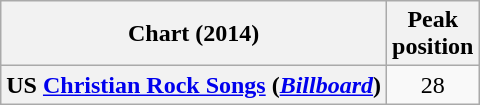<table class="wikitable plainrowheaders" style="text-align:center;">
<tr>
<th scope="col">Chart (2014)</th>
<th scope="col">Peak<br>position</th>
</tr>
<tr>
<th scope="row">US <a href='#'>Christian Rock Songs</a> (<em><a href='#'>Billboard</a></em>)</th>
<td>28</td>
</tr>
</table>
